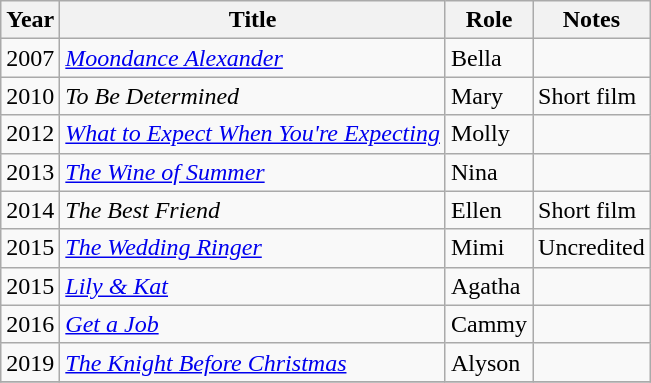<table class="wikitable sortable">
<tr>
<th>Year</th>
<th>Title</th>
<th>Role</th>
<th class="unsortable">Notes</th>
</tr>
<tr>
<td>2007</td>
<td><em><a href='#'>Moondance Alexander</a></em></td>
<td>Bella</td>
<td></td>
</tr>
<tr>
<td>2010</td>
<td><em>To Be Determined</em></td>
<td>Mary</td>
<td>Short film</td>
</tr>
<tr>
<td>2012</td>
<td><em><a href='#'>What to Expect When You're Expecting</a></em></td>
<td>Molly</td>
<td></td>
</tr>
<tr>
<td>2013</td>
<td><em><a href='#'>The Wine of Summer</a></em></td>
<td>Nina</td>
<td></td>
</tr>
<tr>
<td>2014</td>
<td><em>The Best Friend</em></td>
<td>Ellen</td>
<td>Short film</td>
</tr>
<tr>
<td>2015</td>
<td><em><a href='#'>The Wedding Ringer</a></em></td>
<td>Mimi</td>
<td>Uncredited</td>
</tr>
<tr>
<td>2015</td>
<td><em><a href='#'>Lily & Kat</a></em></td>
<td>Agatha</td>
<td></td>
</tr>
<tr>
<td>2016</td>
<td><em><a href='#'>Get a Job</a></em></td>
<td>Cammy</td>
<td></td>
</tr>
<tr>
<td>2019</td>
<td><em><a href='#'>The Knight Before Christmas</a></em></td>
<td>Alyson</td>
<td></td>
</tr>
<tr>
</tr>
</table>
